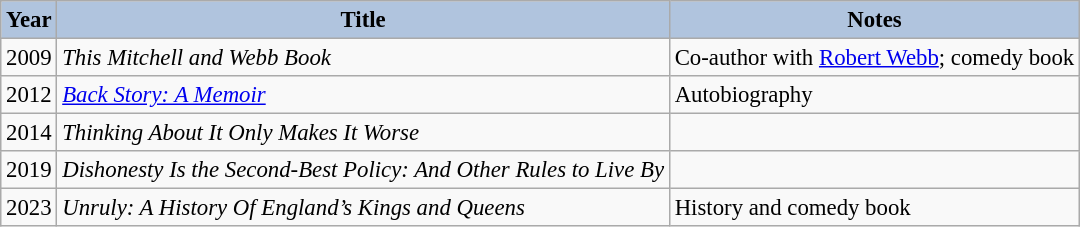<table class="wikitable" style="font-size: 95%;">
<tr>
<th style="background:#B0C4DE;">Year</th>
<th style="background:#B0C4DE;">Title</th>
<th style="background:#B0C4DE;">Notes</th>
</tr>
<tr>
<td>2009</td>
<td><em>This Mitchell and Webb Book</em></td>
<td>Co-author with <a href='#'>Robert Webb</a>; comedy book</td>
</tr>
<tr>
<td>2012</td>
<td><em><a href='#'>Back Story: A Memoir</a></em></td>
<td>Autobiography</td>
</tr>
<tr>
<td>2014</td>
<td><em>Thinking About It Only Makes It Worse</em></td>
<td></td>
</tr>
<tr>
<td>2019</td>
<td><em>Dishonesty Is the Second-Best Policy: And Other Rules to Live By</em></td>
<td></td>
</tr>
<tr>
<td>2023</td>
<td><em>Unruly: A History Of England’s Kings and Queens</em></td>
<td>History and comedy book</td>
</tr>
</table>
